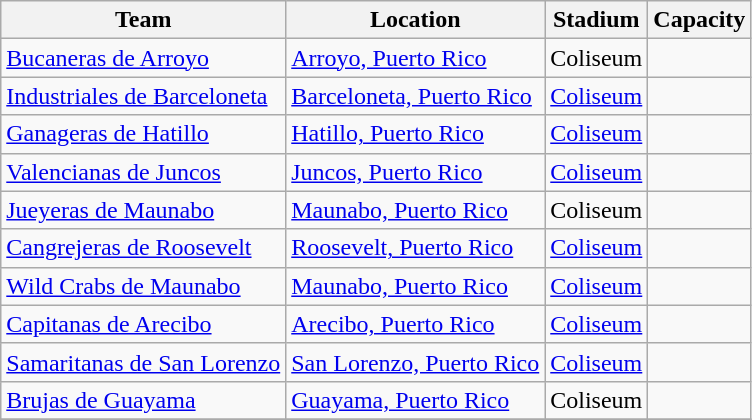<table class="wikitable sortable">
<tr>
<th>Team</th>
<th>Location</th>
<th>Stadium</th>
<th>Capacity</th>
</tr>
<tr>
<td><a href='#'>Bucaneras de Arroyo</a></td>
<td><a href='#'>Arroyo, Puerto Rico</a></td>
<td>Coliseum</td>
<td style="text-align:center;"></td>
</tr>
<tr>
<td><a href='#'>Industriales de Barceloneta</a></td>
<td><a href='#'>Barceloneta, Puerto Rico</a></td>
<td><a href='#'>Coliseum</a></td>
<td style="text-align:center;"></td>
</tr>
<tr>
<td><a href='#'>Ganageras de Hatillo</a></td>
<td><a href='#'>Hatillo, Puerto Rico</a></td>
<td><a href='#'>Coliseum</a></td>
<td style="text-align:center;"></td>
</tr>
<tr>
<td><a href='#'>Valencianas de Juncos</a></td>
<td><a href='#'>Juncos, Puerto Rico</a></td>
<td><a href='#'>Coliseum</a></td>
<td style="text-align:center;"></td>
</tr>
<tr>
<td><a href='#'>Jueyeras de Maunabo</a></td>
<td><a href='#'>Maunabo, Puerto Rico</a></td>
<td>Coliseum</td>
<td style="text-align:center;"></td>
</tr>
<tr>
<td><a href='#'>Cangrejeras de Roosevelt</a></td>
<td><a href='#'>Roosevelt, Puerto Rico</a></td>
<td><a href='#'>Coliseum</a></td>
<td style="text-align:center;"></td>
</tr>
<tr>
<td><a href='#'>Wild Crabs de Maunabo</a></td>
<td><a href='#'>Maunabo, Puerto Rico</a></td>
<td><a href='#'>Coliseum</a></td>
<td style="text-align:center;"></td>
</tr>
<tr>
<td><a href='#'>Capitanas de Arecibo</a></td>
<td><a href='#'>Arecibo, Puerto Rico</a></td>
<td><a href='#'>Coliseum</a></td>
<td style="text-align:center;"></td>
</tr>
<tr>
<td><a href='#'>Samaritanas de San Lorenzo</a></td>
<td><a href='#'>San Lorenzo, Puerto Rico</a></td>
<td><a href='#'>Coliseum</a></td>
<td style="text-align:center;"></td>
</tr>
<tr>
<td><a href='#'>Brujas de Guayama</a></td>
<td><a href='#'>Guayama, Puerto Rico</a></td>
<td>Coliseum</td>
<td style="text-align:center;"></td>
</tr>
<tr>
</tr>
</table>
